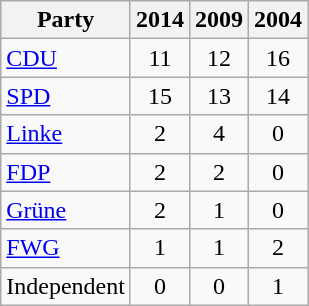<table class="wikitable">
<tr>
<th bgcolor="#EECFA1" align="left">Party</th>
<th bgcolor="#EECFA1">2014</th>
<th bgcolor="#EECFA1">2009</th>
<th bgcolor="#EECFA1">2004</th>
</tr>
<tr>
<td><a href='#'>CDU</a></td>
<td align="center">11</td>
<td align="center">12</td>
<td align="center">16</td>
</tr>
<tr>
<td><a href='#'>SPD</a></td>
<td align="center">15</td>
<td align="center">13</td>
<td align="center">14</td>
</tr>
<tr>
<td><a href='#'>Linke</a></td>
<td align="center">2</td>
<td align="center">4</td>
<td align="center">0</td>
</tr>
<tr>
<td><a href='#'>FDP</a></td>
<td align="center">2</td>
<td align="center">2</td>
<td align="center">0</td>
</tr>
<tr>
<td><a href='#'>Grüne</a></td>
<td align="center">2</td>
<td align="center">1</td>
<td align="center">0</td>
</tr>
<tr>
<td><a href='#'>FWG</a></td>
<td align="center">1</td>
<td align="center">1</td>
<td align="center">2</td>
</tr>
<tr>
<td>Independent</td>
<td align="center">0</td>
<td align="center">0</td>
<td align="center">1</td>
</tr>
</table>
